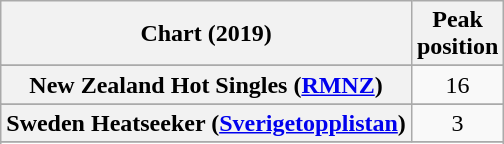<table class="wikitable sortable plainrowheaders" style="text-align:center">
<tr>
<th>Chart (2019)</th>
<th>Peak<br>position</th>
</tr>
<tr>
</tr>
<tr>
</tr>
<tr>
</tr>
<tr>
</tr>
<tr>
</tr>
<tr>
<th scope="row">New Zealand Hot Singles (<a href='#'>RMNZ</a>)</th>
<td>16</td>
</tr>
<tr>
</tr>
<tr>
<th scope="row">Sweden Heatseeker (<a href='#'>Sverigetopplistan</a>)</th>
<td>3</td>
</tr>
<tr>
</tr>
<tr>
</tr>
</table>
